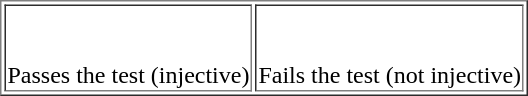<table border="1">
<tr>
<td align="center"><br><br>Passes the test (injective)</td>
<td align="center"><br><br>Fails the test (not injective)</td>
</tr>
</table>
